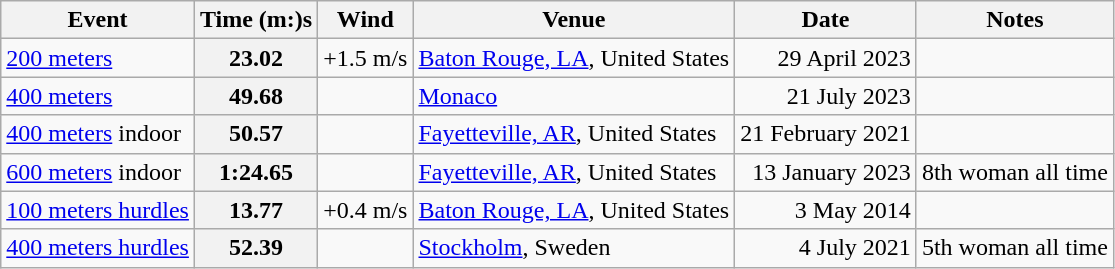<table class="wikitable unsortable plainrowheaders">
<tr>
<th scope="col">Event</th>
<th scope="col">Time (m:)s</th>
<th scope="col">Wind</th>
<th scope="col">Venue</th>
<th scope="col">Date</th>
<th scope="col">Notes</th>
</tr>
<tr>
<td><a href='#'>200 meters</a></td>
<th scope="row" style="text-align:center;">23.02</th>
<td>+1.5 m/s</td>
<td><a href='#'>Baton Rouge, LA</a>, United States</td>
<td align=right>29 April 2023</td>
<td></td>
</tr>
<tr>
<td><a href='#'>400 meters</a></td>
<th scope="row" style="text-align:center;">49.68</th>
<td></td>
<td><a href='#'>Monaco</a></td>
<td align=right>21 July 2023</td>
<td></td>
</tr>
<tr>
<td><a href='#'>400 meters</a> indoor</td>
<th scope="row" style="text-align:center;">50.57</th>
<td></td>
<td><a href='#'>Fayetteville, AR</a>, United States</td>
<td align=right>21 February 2021</td>
<td></td>
</tr>
<tr>
<td><a href='#'>600 meters</a> indoor</td>
<th scope="row" style="text-align:center;">1:24.65</th>
<td></td>
<td><a href='#'>Fayetteville, AR</a>, United States</td>
<td align=right>13 January 2023</td>
<td>8th woman all time</td>
</tr>
<tr>
<td><a href='#'>100 meters hurdles</a></td>
<th scope="row" style="text-align:center;">13.77</th>
<td>+0.4 m/s</td>
<td><a href='#'>Baton Rouge, LA</a>, United States</td>
<td align=right>3 May 2014</td>
<td></td>
</tr>
<tr>
<td><a href='#'>400 meters hurdles</a></td>
<th scope="row" style="text-align:center;">52.39</th>
<td></td>
<td><a href='#'>Stockholm</a>, Sweden</td>
<td align=right>4 July 2021</td>
<td>5th woman all time</td>
</tr>
</table>
